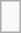<table class="infobox" style="text-align: center;">
<tr>
<td></td>
</tr>
<tr>
<td></td>
</tr>
<tr>
<td colspan="2"></td>
</tr>
</table>
